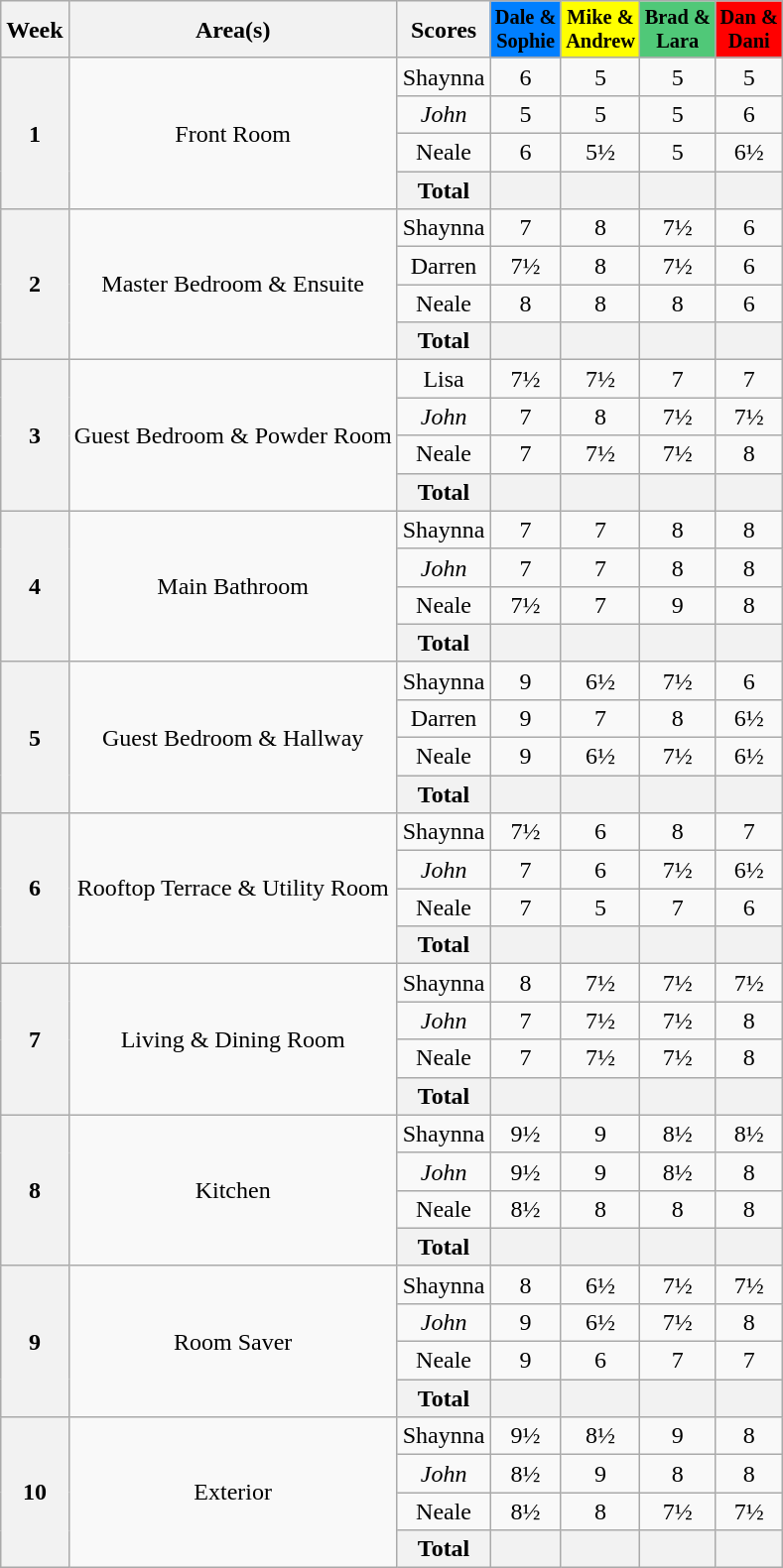<table class="wikitable plainrowheaders" style="text-align:center;">
<tr>
<th scope="col">Week</th>
<th scope="col">Area(s)</th>
<th scope="col">Scores</th>
<th style="background-color:#007FFF; font-size:85%;">Dale &<br>Sophie</th>
<th style="background-color:#FFFF00; font-size:85%;">Mike &<br>Andrew</th>
<th style="background-color:#50C878; font-size:85%;">Brad &<br>Lara</th>
<th style="background-color:red; font-size:85%;">Dan &<br>Dani</th>
</tr>
<tr>
<th rowspan="4">1</th>
<td rowspan="4">Front Room</td>
<td>Shaynna</td>
<td>6</td>
<td>5</td>
<td>5</td>
<td>5</td>
</tr>
<tr>
<td><em>John</em></td>
<td>5</td>
<td>5</td>
<td>5</td>
<td>6</td>
</tr>
<tr>
<td>Neale</td>
<td>6</td>
<td>5½</td>
<td>5</td>
<td>6½</td>
</tr>
<tr>
<th>Total</th>
<th></th>
<th></th>
<th></th>
<th></th>
</tr>
<tr>
<th rowspan="4">2</th>
<td rowspan="4">Master Bedroom & Ensuite</td>
<td>Shaynna</td>
<td>7</td>
<td>8</td>
<td>7½</td>
<td>6</td>
</tr>
<tr>
<td>Darren</td>
<td>7½</td>
<td>8</td>
<td>7½</td>
<td>6</td>
</tr>
<tr>
<td>Neale</td>
<td>8</td>
<td>8</td>
<td>8</td>
<td>6</td>
</tr>
<tr>
<th>Total</th>
<th></th>
<th></th>
<th></th>
<th></th>
</tr>
<tr>
<th rowspan="4">3</th>
<td rowspan="4">Guest Bedroom & Powder Room</td>
<td>Lisa</td>
<td>7½</td>
<td>7½</td>
<td>7</td>
<td>7</td>
</tr>
<tr>
<td><em>John</em></td>
<td>7</td>
<td>8</td>
<td>7½</td>
<td>7½</td>
</tr>
<tr>
<td>Neale</td>
<td>7</td>
<td>7½</td>
<td>7½</td>
<td>8</td>
</tr>
<tr>
<th>Total</th>
<th></th>
<th></th>
<th></th>
<th></th>
</tr>
<tr>
<th rowspan="4">4</th>
<td rowspan="4">Main Bathroom</td>
<td>Shaynna</td>
<td>7</td>
<td>7</td>
<td>8</td>
<td>8</td>
</tr>
<tr>
<td><em>John</em></td>
<td>7</td>
<td>7</td>
<td>8</td>
<td>8</td>
</tr>
<tr>
<td>Neale</td>
<td>7½</td>
<td>7</td>
<td>9</td>
<td>8</td>
</tr>
<tr>
<th>Total</th>
<th></th>
<th></th>
<th></th>
<th></th>
</tr>
<tr>
<th rowspan="4">5</th>
<td rowspan="4">Guest Bedroom & Hallway</td>
<td>Shaynna</td>
<td>9</td>
<td>6½</td>
<td>7½</td>
<td>6</td>
</tr>
<tr>
<td>Darren</td>
<td>9</td>
<td>7</td>
<td>8</td>
<td>6½</td>
</tr>
<tr>
<td>Neale</td>
<td>9</td>
<td>6½</td>
<td>7½</td>
<td>6½</td>
</tr>
<tr>
<th>Total</th>
<th></th>
<th></th>
<th></th>
<th></th>
</tr>
<tr>
<th rowspan="4">6</th>
<td rowspan="4">Rooftop Terrace & Utility Room</td>
<td>Shaynna</td>
<td>7½</td>
<td>6</td>
<td>8</td>
<td>7</td>
</tr>
<tr>
<td><em>John</em></td>
<td>7</td>
<td>6</td>
<td>7½</td>
<td>6½</td>
</tr>
<tr>
<td>Neale</td>
<td>7</td>
<td>5</td>
<td>7</td>
<td>6</td>
</tr>
<tr>
<th>Total</th>
<th></th>
<th></th>
<th></th>
<th></th>
</tr>
<tr>
<th rowspan="4">7</th>
<td rowspan="4">Living & Dining Room</td>
<td>Shaynna</td>
<td>8</td>
<td>7½</td>
<td>7½</td>
<td>7½</td>
</tr>
<tr>
<td><em>John</em></td>
<td>7</td>
<td>7½</td>
<td>7½</td>
<td>8</td>
</tr>
<tr>
<td>Neale</td>
<td>7</td>
<td>7½</td>
<td>7½</td>
<td>8</td>
</tr>
<tr>
<th>Total</th>
<th></th>
<th></th>
<th></th>
<th></th>
</tr>
<tr>
<th rowspan="4">8</th>
<td rowspan="4">Kitchen</td>
<td>Shaynna</td>
<td>9½</td>
<td>9</td>
<td>8½</td>
<td>8½</td>
</tr>
<tr>
<td><em>John</em></td>
<td>9½</td>
<td>9</td>
<td>8½</td>
<td>8</td>
</tr>
<tr>
<td>Neale</td>
<td>8½</td>
<td>8</td>
<td>8</td>
<td>8</td>
</tr>
<tr>
<th>Total</th>
<th></th>
<th></th>
<th></th>
<th></th>
</tr>
<tr>
<th rowspan="4">9</th>
<td rowspan="4">Room Saver</td>
<td>Shaynna</td>
<td>8</td>
<td>6½</td>
<td>7½</td>
<td>7½</td>
</tr>
<tr>
<td><em>John</em></td>
<td>9</td>
<td>6½</td>
<td>7½</td>
<td>8</td>
</tr>
<tr>
<td>Neale</td>
<td>9</td>
<td>6</td>
<td>7</td>
<td>7</td>
</tr>
<tr>
<th>Total</th>
<th></th>
<th></th>
<th></th>
<th></th>
</tr>
<tr>
<th rowspan="4">10</th>
<td rowspan="4">Exterior</td>
<td>Shaynna</td>
<td>9½</td>
<td>8½</td>
<td>9</td>
<td>8</td>
</tr>
<tr>
<td><em>John</em></td>
<td>8½</td>
<td>9</td>
<td>8</td>
<td>8</td>
</tr>
<tr>
<td>Neale</td>
<td>8½</td>
<td>8</td>
<td>7½</td>
<td>7½</td>
</tr>
<tr>
<th>Total</th>
<th></th>
<th></th>
<th></th>
<th></th>
</tr>
</table>
